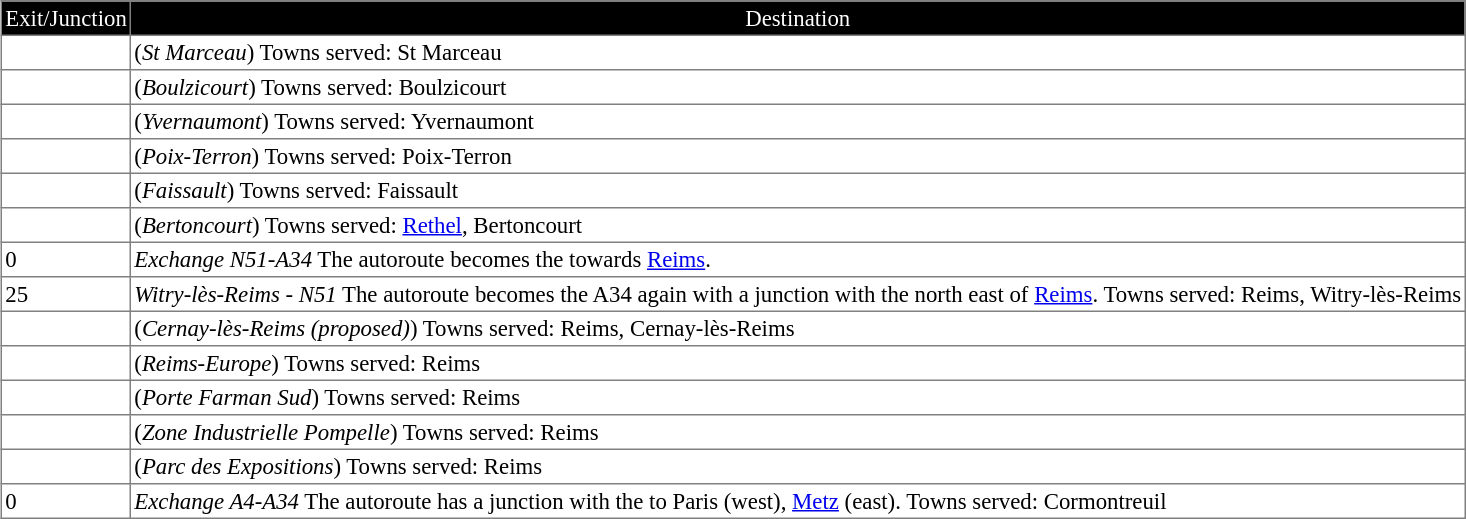<table border="1" cellpadding="2" style="margin-left:1em; margin-bottom: 1em; color: black; border-collapse: collapse; font-size: 95%;">
<tr align="center" bgcolor="000000" style="color: white">
<td>Exit/Junction</td>
<td>Destination</td>
</tr>
<tr>
<td></td>
<td>(<em>St Marceau</em>) Towns served: St Marceau</td>
</tr>
<tr>
<td></td>
<td>(<em>Boulzicourt</em>) Towns served: Boulzicourt</td>
</tr>
<tr>
<td></td>
<td>(<em>Yvernaumont</em>) Towns served: Yvernaumont</td>
</tr>
<tr>
<td></td>
<td>(<em>Poix-Terron</em>) Towns served: Poix-Terron</td>
</tr>
<tr>
<td></td>
<td>(<em>Faissault</em>) Towns served: Faissault</td>
</tr>
<tr>
<td></td>
<td>(<em>Bertoncourt</em>) Towns served: <a href='#'>Rethel</a>, Bertoncourt</td>
</tr>
<tr>
<td> 0</td>
<td><em>Exchange N51-A34</em> The autoroute becomes the <em></em> towards <a href='#'>Reims</a>.</td>
</tr>
<tr>
<td> 25</td>
<td><em>Witry-lès-Reims - N51</em> The autoroute becomes the A34 again with a junction with the <em></em> north east of <a href='#'>Reims</a>. Towns served: Reims, Witry-lès-Reims</td>
</tr>
<tr>
<td></td>
<td>(<em>Cernay-lès-Reims (proposed)</em>) Towns served: Reims, Cernay-lès-Reims</td>
</tr>
<tr>
<td></td>
<td>(<em>Reims-Europe</em>) Towns served: Reims</td>
</tr>
<tr>
<td></td>
<td>(<em>Porte Farman Sud</em>) Towns served: Reims</td>
</tr>
<tr>
<td></td>
<td>(<em>Zone Industrielle Pompelle</em>) Towns served: Reims</td>
</tr>
<tr>
<td></td>
<td>(<em>Parc des Expositions</em>) Towns served: Reims</td>
</tr>
<tr>
<td> 0</td>
<td><em>Exchange A4-A34</em> The autoroute has a junction with the <em></em> to Paris (west), <a href='#'>Metz</a> (east). Towns served: Cormontreuil</td>
</tr>
</table>
